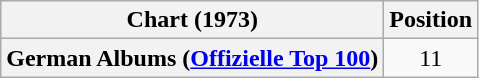<table class="wikitable plainrowheaders" style="text-align:center">
<tr>
<th scope="col">Chart (1973)</th>
<th scope="col">Position</th>
</tr>
<tr>
<th scope="row">German Albums (<a href='#'>Offizielle Top 100</a>)</th>
<td>11</td>
</tr>
</table>
